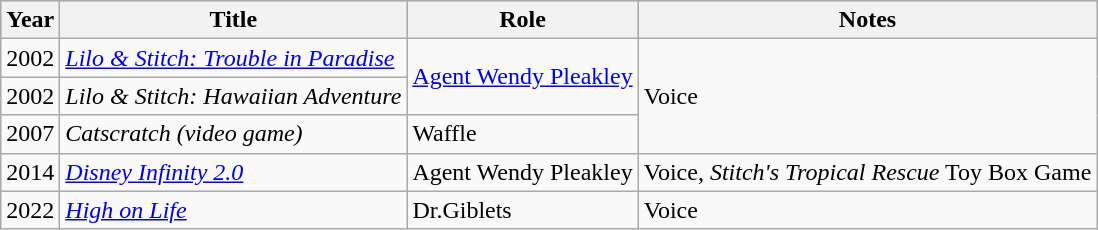<table class="wikitable sortable">
<tr style="background:LightSteelBlue; text-align:center;">
<th>Year</th>
<th>Title</th>
<th>Role</th>
<th class="unsortable">Notes</th>
</tr>
<tr>
<td>2002</td>
<td><em><a href='#'>Lilo & Stitch: Trouble in Paradise</a></em></td>
<td rowspan="2"><a href='#'>Agent Wendy Pleakley</a></td>
<td rowspan="3">Voice</td>
</tr>
<tr>
<td>2002</td>
<td><em>Lilo & Stitch: Hawaiian Adventure</em></td>
</tr>
<tr>
<td>2007</td>
<td><em>Catscratch (video game)</em></td>
<td>Waffle</td>
</tr>
<tr>
<td>2014</td>
<td><em><a href='#'>Disney Infinity 2.0</a></em></td>
<td>Agent Wendy Pleakley</td>
<td>Voice, <em>Stitch's Tropical Rescue</em> Toy Box Game</td>
</tr>
<tr>
<td>2022</td>
<td><em><a href='#'>High on Life</a></em></td>
<td>Dr.Giblets</td>
<td>Voice</td>
</tr>
</table>
